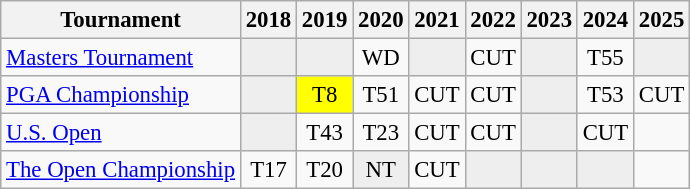<table class="wikitable" style="font-size:95%;text-align:center;">
<tr>
<th>Tournament</th>
<th>2018</th>
<th>2019</th>
<th>2020</th>
<th>2021</th>
<th>2022</th>
<th>2023</th>
<th>2024</th>
<th>2025</th>
</tr>
<tr>
<td align=left><a href='#'>Masters Tournament</a></td>
<td style="background:#eeeeee;"></td>
<td style="background:#eeeeee;"></td>
<td>WD</td>
<td style="background:#eeeeee;"></td>
<td>CUT</td>
<td style="background:#eeeeee;"></td>
<td>T55</td>
<td style="background:#eeeeee;"></td>
</tr>
<tr>
<td align=left><a href='#'>PGA Championship</a></td>
<td style="background:#eeeeee;"></td>
<td style="background:yellow;">T8</td>
<td>T51</td>
<td>CUT</td>
<td>CUT</td>
<td style="background:#eeeeee;"></td>
<td>T53</td>
<td>CUT</td>
</tr>
<tr>
<td align=left><a href='#'>U.S. Open</a></td>
<td style="background:#eeeeee;"></td>
<td>T43</td>
<td>T23</td>
<td>CUT</td>
<td>CUT</td>
<td style="background:#eeeeee;"></td>
<td>CUT</td>
<td></td>
</tr>
<tr>
<td align=left><a href='#'>The Open Championship</a></td>
<td>T17</td>
<td>T20</td>
<td style="background:#eeeeee;">NT</td>
<td>CUT</td>
<td style="background:#eeeeee;"></td>
<td style="background:#eeeeee;"></td>
<td style="background:#eeeeee;"></td>
<td></td>
</tr>
</table>
